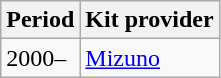<table class="wikitable" style="text-align: left">
<tr>
<th>Period</th>
<th>Kit provider</th>
</tr>
<tr>
<td>2000–</td>
<td><a href='#'>Mizuno</a></td>
</tr>
</table>
